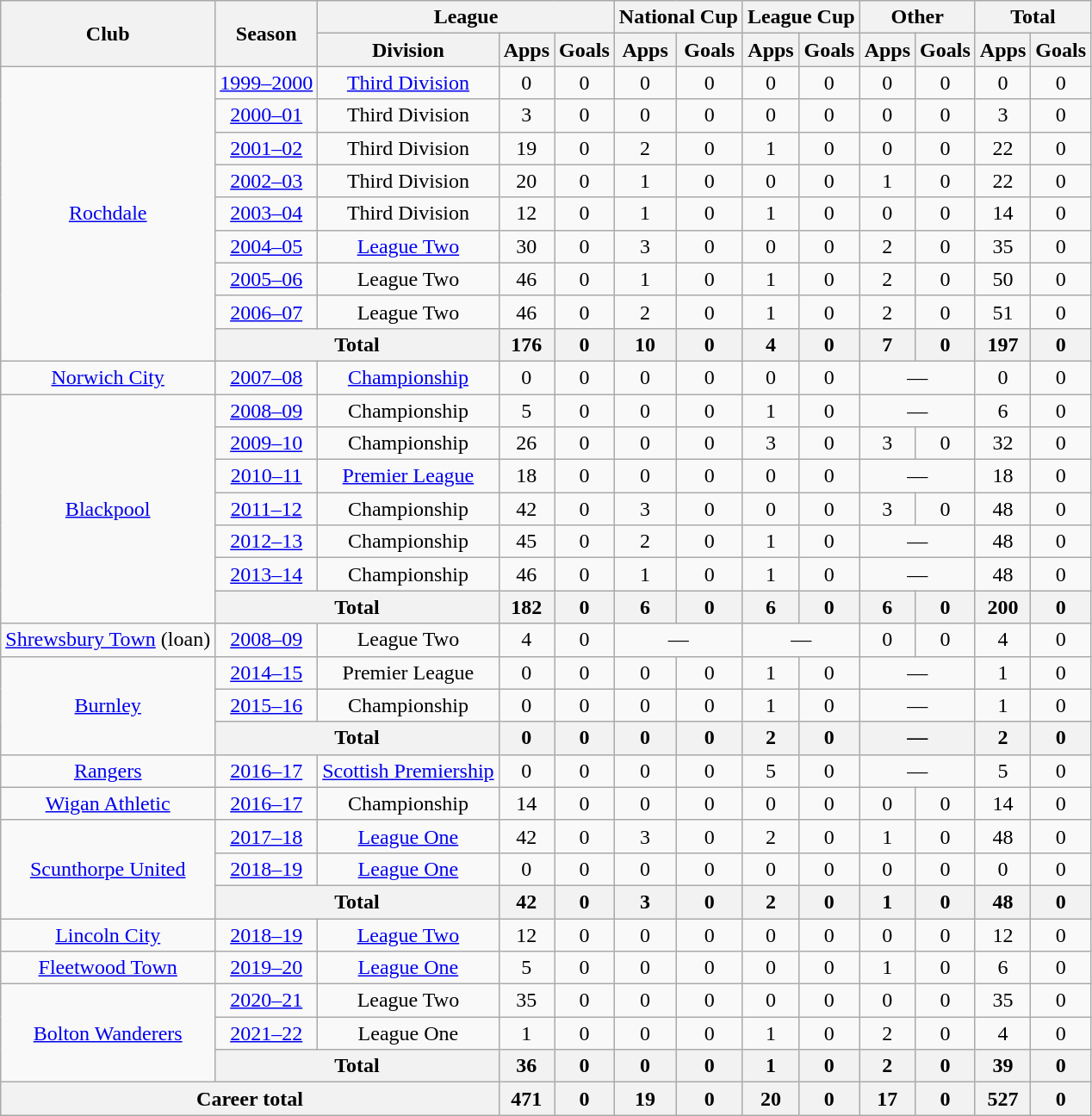<table class=wikitable style="text-align:center">
<tr>
<th rowspan=2>Club</th>
<th rowspan=2>Season</th>
<th colspan=3>League</th>
<th colspan=2>National Cup</th>
<th colspan=2>League Cup</th>
<th colspan=2>Other</th>
<th colspan=2>Total</th>
</tr>
<tr>
<th>Division</th>
<th>Apps</th>
<th>Goals</th>
<th>Apps</th>
<th>Goals</th>
<th>Apps</th>
<th>Goals</th>
<th>Apps</th>
<th>Goals</th>
<th>Apps</th>
<th>Goals</th>
</tr>
<tr>
<td rowspan=9><a href='#'>Rochdale</a></td>
<td><a href='#'>1999–2000</a></td>
<td><a href='#'>Third Division</a></td>
<td>0</td>
<td>0</td>
<td>0</td>
<td>0</td>
<td>0</td>
<td>0</td>
<td>0</td>
<td>0</td>
<td>0</td>
<td>0</td>
</tr>
<tr>
<td><a href='#'>2000–01</a></td>
<td>Third Division</td>
<td>3</td>
<td>0</td>
<td>0</td>
<td>0</td>
<td>0</td>
<td>0</td>
<td>0</td>
<td>0</td>
<td>3</td>
<td>0</td>
</tr>
<tr>
<td><a href='#'>2001–02</a></td>
<td>Third Division</td>
<td>19</td>
<td>0</td>
<td>2</td>
<td>0</td>
<td>1</td>
<td>0</td>
<td>0</td>
<td>0</td>
<td>22</td>
<td>0</td>
</tr>
<tr>
<td><a href='#'>2002–03</a></td>
<td>Third Division</td>
<td>20</td>
<td>0</td>
<td>1</td>
<td>0</td>
<td>0</td>
<td>0</td>
<td>1</td>
<td>0</td>
<td>22</td>
<td>0</td>
</tr>
<tr>
<td><a href='#'>2003–04</a></td>
<td>Third Division</td>
<td>12</td>
<td>0</td>
<td>1</td>
<td>0</td>
<td>1</td>
<td>0</td>
<td>0</td>
<td>0</td>
<td>14</td>
<td>0</td>
</tr>
<tr>
<td><a href='#'>2004–05</a></td>
<td><a href='#'>League Two</a></td>
<td>30</td>
<td>0</td>
<td>3</td>
<td>0</td>
<td>0</td>
<td>0</td>
<td>2</td>
<td>0</td>
<td>35</td>
<td>0</td>
</tr>
<tr>
<td><a href='#'>2005–06</a></td>
<td>League Two</td>
<td>46</td>
<td>0</td>
<td>1</td>
<td>0</td>
<td>1</td>
<td>0</td>
<td>2</td>
<td>0</td>
<td>50</td>
<td>0</td>
</tr>
<tr>
<td><a href='#'>2006–07</a></td>
<td>League Two</td>
<td>46</td>
<td>0</td>
<td>2</td>
<td>0</td>
<td>1</td>
<td>0</td>
<td>2</td>
<td>0</td>
<td>51</td>
<td>0</td>
</tr>
<tr>
<th colspan=2>Total</th>
<th>176</th>
<th>0</th>
<th>10</th>
<th>0</th>
<th>4</th>
<th>0</th>
<th>7</th>
<th>0</th>
<th>197</th>
<th>0</th>
</tr>
<tr>
<td><a href='#'>Norwich City</a></td>
<td><a href='#'>2007–08</a></td>
<td><a href='#'>Championship</a></td>
<td>0</td>
<td>0</td>
<td>0</td>
<td>0</td>
<td>0</td>
<td>0</td>
<td colspan=2>—</td>
<td>0</td>
<td>0</td>
</tr>
<tr>
<td rowspan=7><a href='#'>Blackpool</a></td>
<td><a href='#'>2008–09</a></td>
<td>Championship</td>
<td>5</td>
<td>0</td>
<td>0</td>
<td>0</td>
<td>1</td>
<td>0</td>
<td colspan=2>—</td>
<td>6</td>
<td>0</td>
</tr>
<tr>
<td><a href='#'>2009–10</a></td>
<td>Championship</td>
<td>26</td>
<td>0</td>
<td>0</td>
<td>0</td>
<td>3</td>
<td>0</td>
<td>3</td>
<td>0</td>
<td>32</td>
<td>0</td>
</tr>
<tr>
<td><a href='#'>2010–11</a></td>
<td><a href='#'>Premier League</a></td>
<td>18</td>
<td>0</td>
<td>0</td>
<td>0</td>
<td>0</td>
<td>0</td>
<td colspan=2>—</td>
<td>18</td>
<td>0</td>
</tr>
<tr>
<td><a href='#'>2011–12</a></td>
<td>Championship</td>
<td>42</td>
<td>0</td>
<td>3</td>
<td>0</td>
<td>0</td>
<td>0</td>
<td>3</td>
<td>0</td>
<td>48</td>
<td>0</td>
</tr>
<tr>
<td><a href='#'>2012–13</a></td>
<td>Championship</td>
<td>45</td>
<td>0</td>
<td>2</td>
<td>0</td>
<td>1</td>
<td>0</td>
<td colspan=2>—</td>
<td>48</td>
<td>0</td>
</tr>
<tr>
<td><a href='#'>2013–14</a></td>
<td>Championship</td>
<td>46</td>
<td>0</td>
<td>1</td>
<td>0</td>
<td>1</td>
<td>0</td>
<td colspan=2>—</td>
<td>48</td>
<td>0</td>
</tr>
<tr>
<th colspan=2>Total</th>
<th>182</th>
<th>0</th>
<th>6</th>
<th>0</th>
<th>6</th>
<th>0</th>
<th>6</th>
<th>0</th>
<th>200</th>
<th>0</th>
</tr>
<tr>
<td><a href='#'>Shrewsbury Town</a> (loan)</td>
<td><a href='#'>2008–09</a></td>
<td>League Two</td>
<td>4</td>
<td>0</td>
<td colspan=2>—</td>
<td colspan=2>—</td>
<td>0</td>
<td>0</td>
<td>4</td>
<td>0</td>
</tr>
<tr>
<td rowspan=3><a href='#'>Burnley</a></td>
<td><a href='#'>2014–15</a></td>
<td>Premier League</td>
<td>0</td>
<td>0</td>
<td>0</td>
<td>0</td>
<td>1</td>
<td>0</td>
<td colspan=2>—</td>
<td>1</td>
<td>0</td>
</tr>
<tr>
<td><a href='#'>2015–16</a></td>
<td>Championship</td>
<td>0</td>
<td>0</td>
<td>0</td>
<td>0</td>
<td>1</td>
<td>0</td>
<td colspan=2>—</td>
<td>1</td>
<td>0</td>
</tr>
<tr>
<th colspan=2>Total</th>
<th>0</th>
<th>0</th>
<th>0</th>
<th>0</th>
<th>2</th>
<th>0</th>
<th colspan=2>—</th>
<th>2</th>
<th>0</th>
</tr>
<tr>
<td><a href='#'>Rangers</a></td>
<td><a href='#'>2016–17</a></td>
<td><a href='#'>Scottish Premiership</a></td>
<td>0</td>
<td>0</td>
<td>0</td>
<td>0</td>
<td>5</td>
<td>0</td>
<td colspan=2>—</td>
<td>5</td>
<td>0</td>
</tr>
<tr>
<td><a href='#'>Wigan Athletic</a></td>
<td><a href='#'>2016–17</a></td>
<td>Championship</td>
<td>14</td>
<td>0</td>
<td>0</td>
<td>0</td>
<td>0</td>
<td>0</td>
<td>0</td>
<td>0</td>
<td>14</td>
<td>0</td>
</tr>
<tr>
<td rowspan=3><a href='#'>Scunthorpe United</a></td>
<td><a href='#'>2017–18</a></td>
<td><a href='#'>League One</a></td>
<td>42</td>
<td>0</td>
<td>3</td>
<td>0</td>
<td>2</td>
<td>0</td>
<td>1</td>
<td>0</td>
<td>48</td>
<td>0</td>
</tr>
<tr>
<td><a href='#'>2018–19</a></td>
<td><a href='#'>League One</a></td>
<td>0</td>
<td>0</td>
<td>0</td>
<td>0</td>
<td>0</td>
<td>0</td>
<td>0</td>
<td>0</td>
<td>0</td>
<td>0</td>
</tr>
<tr>
<th colspan=2>Total</th>
<th>42</th>
<th>0</th>
<th>3</th>
<th>0</th>
<th>2</th>
<th>0</th>
<th>1</th>
<th>0</th>
<th>48</th>
<th>0</th>
</tr>
<tr>
<td><a href='#'>Lincoln City</a></td>
<td><a href='#'>2018–19</a></td>
<td><a href='#'>League Two</a></td>
<td>12</td>
<td>0</td>
<td>0</td>
<td>0</td>
<td>0</td>
<td>0</td>
<td>0</td>
<td>0</td>
<td>12</td>
<td>0</td>
</tr>
<tr>
<td><a href='#'>Fleetwood Town</a></td>
<td><a href='#'>2019–20</a></td>
<td><a href='#'>League One</a></td>
<td>5</td>
<td>0</td>
<td>0</td>
<td>0</td>
<td>0</td>
<td>0</td>
<td>1</td>
<td>0</td>
<td>6</td>
<td>0</td>
</tr>
<tr>
<td rowspan=3><a href='#'>Bolton Wanderers</a></td>
<td><a href='#'>2020–21</a></td>
<td>League Two</td>
<td>35</td>
<td>0</td>
<td>0</td>
<td>0</td>
<td>0</td>
<td>0</td>
<td>0</td>
<td>0</td>
<td>35</td>
<td>0</td>
</tr>
<tr>
<td><a href='#'>2021–22</a></td>
<td>League One</td>
<td>1</td>
<td>0</td>
<td>0</td>
<td>0</td>
<td>1</td>
<td>0</td>
<td>2</td>
<td>0</td>
<td>4</td>
<td>0</td>
</tr>
<tr>
<th colspan=2>Total</th>
<th>36</th>
<th>0</th>
<th>0</th>
<th>0</th>
<th>1</th>
<th>0</th>
<th>2</th>
<th>0</th>
<th>39</th>
<th>0</th>
</tr>
<tr>
<th colspan=3>Career total</th>
<th>471</th>
<th>0</th>
<th>19</th>
<th>0</th>
<th>20</th>
<th>0</th>
<th>17</th>
<th>0</th>
<th>527</th>
<th>0</th>
</tr>
</table>
